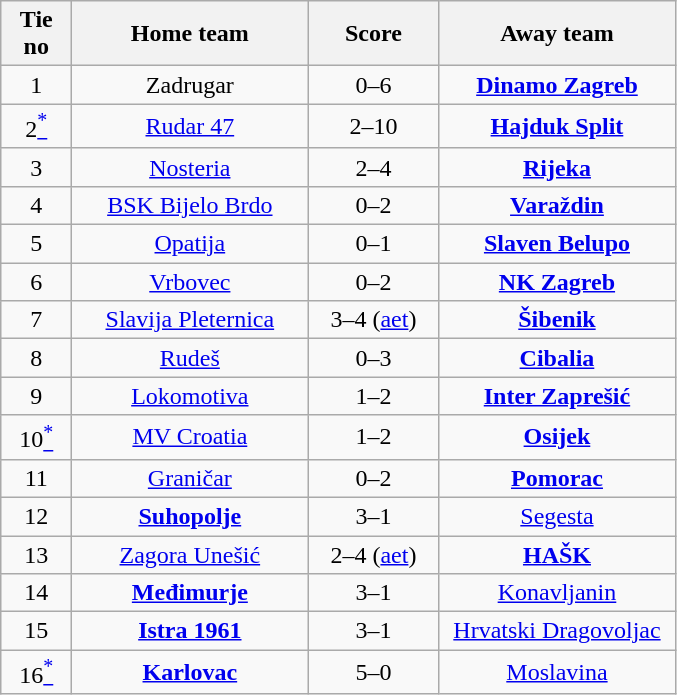<table class="wikitable" style="text-align: center">
<tr>
<th width=40>Tie no</th>
<th width=150>Home team</th>
<th width=80>Score</th>
<th width=150>Away team</th>
</tr>
<tr>
<td>1</td>
<td>Zadrugar</td>
<td>0–6</td>
<td><strong><a href='#'>Dinamo Zagreb</a></strong></td>
</tr>
<tr>
<td>2<a href='#'><sup>*</sup></a></td>
<td><a href='#'>Rudar 47</a></td>
<td>2–10</td>
<td><strong><a href='#'>Hajduk Split</a></strong></td>
</tr>
<tr>
<td>3</td>
<td><a href='#'>Nosteria</a></td>
<td>2–4</td>
<td><strong><a href='#'>Rijeka</a></strong></td>
</tr>
<tr>
<td>4</td>
<td><a href='#'>BSK Bijelo Brdo</a></td>
<td>0–2</td>
<td><strong><a href='#'>Varaždin</a></strong></td>
</tr>
<tr>
<td>5</td>
<td><a href='#'>Opatija</a></td>
<td>0–1</td>
<td><strong><a href='#'>Slaven Belupo</a></strong></td>
</tr>
<tr>
<td>6</td>
<td><a href='#'>Vrbovec</a></td>
<td>0–2</td>
<td><strong><a href='#'>NK Zagreb</a></strong></td>
</tr>
<tr>
<td>7</td>
<td><a href='#'>Slavija Pleternica</a></td>
<td>3–4 (<a href='#'>aet</a>)</td>
<td><strong><a href='#'>Šibenik</a></strong></td>
</tr>
<tr>
<td>8</td>
<td><a href='#'>Rudeš</a></td>
<td>0–3</td>
<td><strong><a href='#'>Cibalia</a></strong></td>
</tr>
<tr>
<td>9</td>
<td><a href='#'>Lokomotiva</a></td>
<td>1–2</td>
<td><strong><a href='#'>Inter Zaprešić</a></strong></td>
</tr>
<tr>
<td>10<a href='#'><sup>*</sup></a></td>
<td><a href='#'>MV Croatia</a></td>
<td>1–2</td>
<td><strong><a href='#'>Osijek</a></strong></td>
</tr>
<tr>
<td>11</td>
<td><a href='#'>Graničar</a></td>
<td>0–2</td>
<td><strong><a href='#'>Pomorac</a></strong></td>
</tr>
<tr>
<td>12</td>
<td><strong><a href='#'>Suhopolje</a></strong></td>
<td>3–1</td>
<td><a href='#'>Segesta</a></td>
</tr>
<tr>
<td>13</td>
<td><a href='#'>Zagora Unešić</a></td>
<td>2–4 (<a href='#'>aet</a>)</td>
<td><strong><a href='#'>HAŠK</a></strong></td>
</tr>
<tr>
<td>14</td>
<td><strong><a href='#'>Međimurje</a></strong></td>
<td>3–1</td>
<td><a href='#'>Konavljanin</a></td>
</tr>
<tr>
<td>15</td>
<td><strong><a href='#'>Istra 1961</a></strong></td>
<td>3–1</td>
<td><a href='#'>Hrvatski Dragovoljac</a></td>
</tr>
<tr>
<td>16<a href='#'><sup>*</sup></a></td>
<td><strong><a href='#'>Karlovac</a></strong></td>
<td>5–0</td>
<td><a href='#'>Moslavina</a></td>
</tr>
</table>
